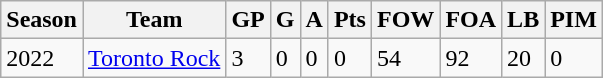<table class="wikitable">
<tr>
<th>Season</th>
<th>Team</th>
<th>GP</th>
<th>G</th>
<th>A</th>
<th>Pts</th>
<th>FOW</th>
<th>FOA</th>
<th>LB</th>
<th>PIM</th>
</tr>
<tr>
<td>2022</td>
<td><a href='#'>Toronto Rock</a></td>
<td>3</td>
<td>0</td>
<td>0</td>
<td>0</td>
<td>54</td>
<td>92</td>
<td>20</td>
<td>0</td>
</tr>
</table>
